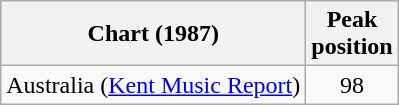<table class="wikitable">
<tr>
<th>Chart (1987)</th>
<th>Peak<br> position</th>
</tr>
<tr>
<td>Australia (<a href='#'>Kent Music Report</a>)</td>
<td align="center">98</td>
</tr>
</table>
